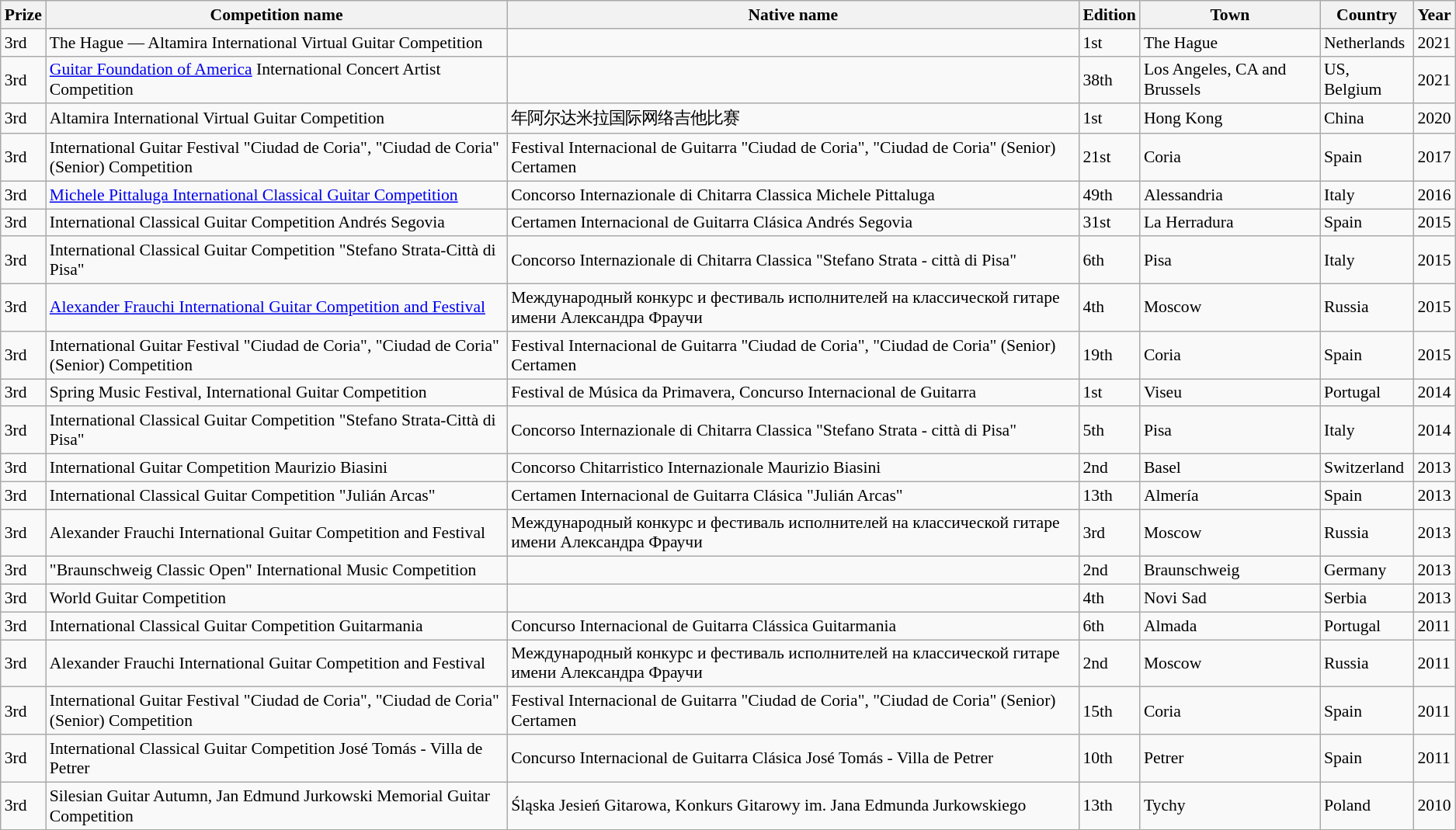<table class="wikitable sortable" style="font-size: 90%;">
<tr>
<th class="unsortable">Prize</th>
<th>Competition name</th>
<th>Native name</th>
<th>Edition</th>
<th>Town</th>
<th>Country</th>
<th>Year</th>
</tr>
<tr>
<td>3rd</td>
<td>The Hague — Altamira International Virtual Guitar Competition</td>
<td></td>
<td>1st</td>
<td>The Hague</td>
<td>Netherlands</td>
<td>2021</td>
</tr>
<tr>
<td>3rd</td>
<td><a href='#'>Guitar Foundation of America</a> International Concert Artist Competition</td>
<td></td>
<td>38th</td>
<td>Los Angeles, CA and Brussels</td>
<td>US, Belgium</td>
<td>2021</td>
</tr>
<tr>
<td>3rd</td>
<td>Altamira International Virtual Guitar Competition</td>
<td>年阿尔达米拉国际网络吉他比赛</td>
<td>1st</td>
<td>Hong Kong</td>
<td>China</td>
<td>2020</td>
</tr>
<tr>
<td>3rd</td>
<td>International Guitar Festival "Ciudad de Coria", "Ciudad de Coria" (Senior) Competition</td>
<td>Festival Internacional de Guitarra "Ciudad de Coria", "Ciudad de Coria" (Senior) Certamen</td>
<td>21st</td>
<td>Coria</td>
<td>Spain</td>
<td>2017</td>
</tr>
<tr>
<td>3rd</td>
<td><a href='#'>Michele Pittaluga International Classical Guitar Competition</a></td>
<td>Concorso Internazionale di Chitarra Classica Michele Pittaluga</td>
<td>49th</td>
<td>Alessandria</td>
<td>Italy</td>
<td>2016</td>
</tr>
<tr>
<td>3rd</td>
<td>International Classical Guitar Competition Andrés Segovia</td>
<td>Certamen Internacional de Guitarra Clásica Andrés Segovia</td>
<td>31st</td>
<td>La Herradura</td>
<td>Spain</td>
<td>2015</td>
</tr>
<tr>
<td>3rd</td>
<td>International Classical Guitar Competition "Stefano Strata-Città di Pisa"</td>
<td>Concorso Internazionale di Chitarra Classica "Stefano Strata - città di Pisa"</td>
<td>6th</td>
<td>Pisa</td>
<td>Italy</td>
<td>2015</td>
</tr>
<tr>
<td>3rd</td>
<td><a href='#'>Alexander Frauchi International Guitar Competition and Festival</a></td>
<td>Международный конкурс и фестиваль исполнителей на классической гитаре имени Александра Фраучи</td>
<td>4th</td>
<td>Moscow</td>
<td>Russia</td>
<td>2015</td>
</tr>
<tr>
<td>3rd</td>
<td>International Guitar Festival "Ciudad de Coria", "Ciudad de Coria" (Senior) Competition</td>
<td>Festival Internacional de Guitarra "Ciudad de Coria", "Ciudad de Coria" (Senior) Certamen</td>
<td>19th</td>
<td>Coria</td>
<td>Spain</td>
<td>2015</td>
</tr>
<tr>
<td>3rd</td>
<td>Spring Music Festival, International Guitar Competition</td>
<td>Festival de Música da Primavera, Concurso Internacional de Guitarra</td>
<td>1st</td>
<td>Viseu</td>
<td>Portugal</td>
<td>2014</td>
</tr>
<tr>
<td>3rd</td>
<td>International Classical Guitar Competition "Stefano Strata-Città di Pisa"</td>
<td>Concorso Internazionale di Chitarra Classica "Stefano Strata - città di Pisa"</td>
<td>5th</td>
<td>Pisa</td>
<td>Italy</td>
<td>2014</td>
</tr>
<tr>
<td>3rd</td>
<td>International Guitar Competition Maurizio Biasini</td>
<td>Concorso Chitarristico Internazionale Maurizio Biasini</td>
<td>2nd</td>
<td>Basel</td>
<td>Switzerland</td>
<td>2013</td>
</tr>
<tr>
<td>3rd</td>
<td>International Classical Guitar Competition "Julián Arcas"</td>
<td>Certamen Internacional de Guitarra Clásica "Julián Arcas"</td>
<td>13th</td>
<td>Almería</td>
<td>Spain</td>
<td>2013</td>
</tr>
<tr>
<td>3rd</td>
<td>Alexander Frauchi International Guitar Competition and Festival</td>
<td>Международный конкурс и фестиваль исполнителей на классической гитаре имени Александра Фраучи</td>
<td>3rd</td>
<td>Moscow</td>
<td>Russia</td>
<td>2013</td>
</tr>
<tr>
<td>3rd</td>
<td>"Braunschweig Classic Open" International Music Competition</td>
<td></td>
<td>2nd</td>
<td>Braunschweig</td>
<td>Germany</td>
<td>2013</td>
</tr>
<tr>
<td>3rd</td>
<td>World Guitar Competition</td>
<td></td>
<td>4th</td>
<td>Novi Sad</td>
<td>Serbia</td>
<td>2013</td>
</tr>
<tr>
<td>3rd</td>
<td>International Classical Guitar Competition Guitarmania</td>
<td>Concurso Internacional de Guitarra Clássica Guitarmania</td>
<td>6th</td>
<td>Almada</td>
<td>Portugal</td>
<td>2011</td>
</tr>
<tr>
<td>3rd</td>
<td>Alexander Frauchi International Guitar Competition and Festival</td>
<td>Международный конкурс и фестиваль исполнителей на классической гитаре имени Александра Фраучи</td>
<td>2nd</td>
<td>Moscow</td>
<td>Russia</td>
<td>2011</td>
</tr>
<tr>
<td>3rd</td>
<td>International Guitar Festival "Ciudad de Coria", "Ciudad de Coria" (Senior) Competition</td>
<td>Festival Internacional de Guitarra "Ciudad de Coria", "Ciudad de Coria" (Senior) Certamen</td>
<td>15th</td>
<td>Coria</td>
<td>Spain</td>
<td>2011</td>
</tr>
<tr>
<td>3rd</td>
<td>International Classical Guitar Competition José Tomás - Villa de Petrer</td>
<td>Concurso Internacional de Guitarra Clásica José Tomás - Villa de Petrer</td>
<td>10th</td>
<td>Petrer</td>
<td>Spain</td>
<td>2011</td>
</tr>
<tr>
<td>3rd</td>
<td>Silesian Guitar Autumn, Jan Edmund Jurkowski Memorial Guitar Competition</td>
<td>Śląska Jesień Gitarowa, Konkurs Gitarowy im. Jana Edmunda Jurkowskiego</td>
<td>13th</td>
<td>Tychy</td>
<td>Poland</td>
<td>2010</td>
</tr>
</table>
